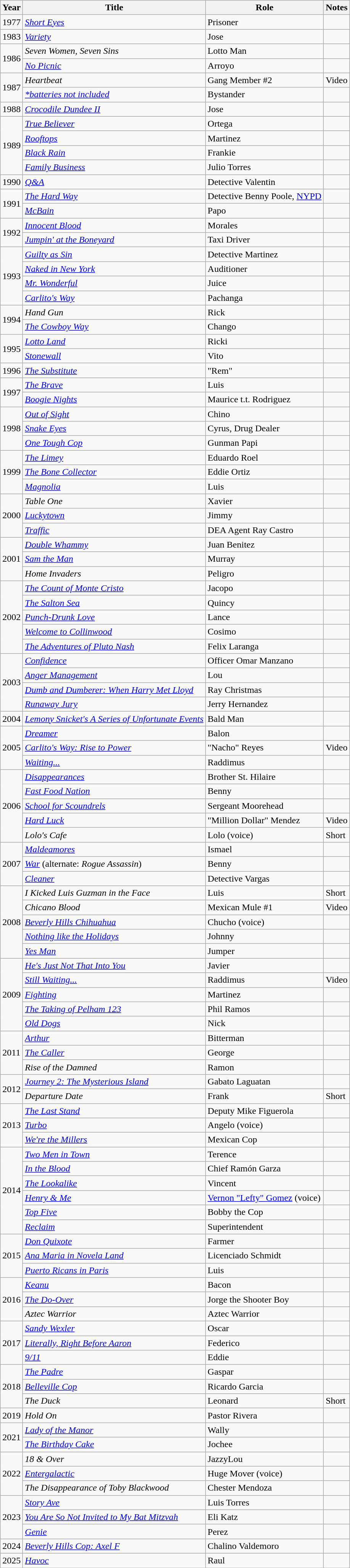<table class="wikitable sortable">
<tr>
<th>Year</th>
<th>Title</th>
<th>Role</th>
<th class="unsortable">Notes</th>
</tr>
<tr>
<td>1977</td>
<td><em><a href='#'>Short Eyes</a></em></td>
<td>Prisoner</td>
<td></td>
</tr>
<tr>
<td>1983</td>
<td><em><a href='#'>Variety</a></em></td>
<td>Jose</td>
<td></td>
</tr>
<tr>
<td rowspan="2">1986</td>
<td><em>Seven Women, Seven Sins </em></td>
<td>Lotto Man</td>
<td></td>
</tr>
<tr>
<td><em><a href='#'>No Picnic</a></em></td>
<td>Arroyo</td>
<td></td>
</tr>
<tr>
<td rowspan=2>1987</td>
<td><em>Heartbeat</em></td>
<td>Gang Member #2</td>
<td>Video</td>
</tr>
<tr>
<td data-sort-value="batteries not included"><em><a href='#'>*batteries not included</a></em></td>
<td>Bystander</td>
<td></td>
</tr>
<tr>
<td>1988</td>
<td><em><a href='#'>Crocodile Dundee II</a></em></td>
<td>Jose</td>
<td></td>
</tr>
<tr>
<td rowspan=4>1989</td>
<td><em><a href='#'>True Believer</a></em></td>
<td>Ortega</td>
<td></td>
</tr>
<tr>
<td><em><a href='#'>Rooftops</a></em></td>
<td>Martinez</td>
<td></td>
</tr>
<tr>
<td><em><a href='#'>Black Rain</a></em></td>
<td>Frankie</td>
<td></td>
</tr>
<tr>
<td><em><a href='#'>Family Business</a></em></td>
<td>Julio Torres</td>
<td></td>
</tr>
<tr>
<td>1990</td>
<td><em><a href='#'>Q&A</a></em></td>
<td>Detective Valentin</td>
<td></td>
</tr>
<tr>
<td rowspan=2>1991</td>
<td data-sort-value="Hard Way, The"><em><a href='#'>The Hard Way</a></em></td>
<td>Detective Benny Poole, <a href='#'>NYPD</a></td>
<td></td>
</tr>
<tr>
<td><em><a href='#'>McBain</a></em></td>
<td>Papo</td>
<td></td>
</tr>
<tr>
<td rowspan=2>1992</td>
<td><em><a href='#'>Innocent Blood</a></em></td>
<td>Morales</td>
<td></td>
</tr>
<tr>
<td><em><a href='#'>Jumpin' at the Boneyard</a></em></td>
<td>Taxi Driver</td>
<td></td>
</tr>
<tr>
<td rowspan=4>1993</td>
<td><em><a href='#'>Guilty as Sin</a></em></td>
<td>Detective Martinez</td>
<td></td>
</tr>
<tr>
<td><em><a href='#'>Naked in New York</a></em></td>
<td>Auditioner</td>
<td></td>
</tr>
<tr>
<td><em><a href='#'>Mr. Wonderful</a></em></td>
<td>Juice</td>
<td></td>
</tr>
<tr>
<td><em><a href='#'>Carlito's Way</a></em></td>
<td>Pachanga</td>
<td></td>
</tr>
<tr>
<td rowspan="2">1994</td>
<td><em>Hand Gun</em></td>
<td>Rick</td>
<td></td>
</tr>
<tr>
<td data-sort-value="Cowboy Way, The"><em><a href='#'>The Cowboy Way</a></em></td>
<td>Chango</td>
<td></td>
</tr>
<tr>
<td rowspan=2>1995</td>
<td><em><a href='#'>Lotto Land</a></em></td>
<td>Ricki</td>
<td></td>
</tr>
<tr>
<td><em><a href='#'>Stonewall</a></em></td>
<td>Vito</td>
<td></td>
</tr>
<tr>
<td>1996</td>
<td data-sort-value="Substitute, The"><em><a href='#'>The Substitute</a></em></td>
<td>"Rem"</td>
<td></td>
</tr>
<tr>
<td rowspan=2>1997</td>
<td data-sort-value="Brave, The"><em><a href='#'>The Brave</a></em></td>
<td>Luis</td>
<td></td>
</tr>
<tr>
<td><em><a href='#'>Boogie Nights</a></em></td>
<td>Maurice t.t. Rodriguez</td>
<td></td>
</tr>
<tr>
<td rowspan=3>1998</td>
<td><em><a href='#'>Out of Sight</a></em></td>
<td>Chino</td>
<td></td>
</tr>
<tr>
<td><em><a href='#'>Snake Eyes</a></em></td>
<td>Cyrus, Drug Dealer</td>
<td></td>
</tr>
<tr>
<td><em><a href='#'>One Tough Cop</a></em></td>
<td>Gunman Papi</td>
<td></td>
</tr>
<tr>
<td rowspan=3>1999</td>
<td data-sort-value="Limey, The"><em><a href='#'>The Limey</a></em></td>
<td>Eduardo Roel</td>
<td></td>
</tr>
<tr>
<td data-sort-value="Bone Collector, The"><em><a href='#'>The Bone Collector</a></em></td>
<td>Eddie Ortiz</td>
<td></td>
</tr>
<tr>
<td><em><a href='#'>Magnolia</a></em></td>
<td>Luis</td>
<td></td>
</tr>
<tr>
<td rowspan=3>2000</td>
<td><em>Table One</em></td>
<td>Xavier</td>
<td></td>
</tr>
<tr>
<td><em><a href='#'>Luckytown</a></em></td>
<td>Jimmy</td>
<td></td>
</tr>
<tr>
<td><em><a href='#'>Traffic</a></em></td>
<td>DEA Agent Ray Castro</td>
<td></td>
</tr>
<tr>
<td rowspan=3>2001</td>
<td><em><a href='#'>Double Whammy</a></em></td>
<td>Juan Benitez</td>
<td></td>
</tr>
<tr>
<td><em><a href='#'>Sam the Man</a></em></td>
<td>Murray</td>
<td></td>
</tr>
<tr>
<td><em>Home Invaders</em></td>
<td>Peligro</td>
<td></td>
</tr>
<tr>
<td rowspan=5>2002</td>
<td data-sort-value="Count of Monte Cristo, The"><em><a href='#'>The Count of Monte Cristo</a></em></td>
<td>Jacopo</td>
<td></td>
</tr>
<tr>
<td data-sort-value="Salton Sea, The"><em><a href='#'>The Salton Sea</a></em></td>
<td>Quincy</td>
<td></td>
</tr>
<tr>
<td><em><a href='#'>Punch-Drunk Love</a></em></td>
<td>Lance</td>
<td></td>
</tr>
<tr>
<td><em><a href='#'>Welcome to Collinwood</a></em></td>
<td>Cosimo</td>
<td></td>
</tr>
<tr>
<td data-sort-value="Adventures of Pluto Nash, The"><em><a href='#'>The Adventures of Pluto Nash</a></em></td>
<td>Felix Laranga</td>
<td></td>
</tr>
<tr>
<td rowspan="4">2003</td>
<td><em><a href='#'>Confidence</a></em></td>
<td>Officer Omar Manzano</td>
<td></td>
</tr>
<tr>
<td><em><a href='#'>Anger Management</a></em></td>
<td>Lou</td>
<td></td>
</tr>
<tr>
<td><em><a href='#'>Dumb and Dumberer: When Harry Met Lloyd</a></em></td>
<td>Ray Christmas</td>
<td></td>
</tr>
<tr>
<td><em><a href='#'>Runaway Jury</a></em></td>
<td>Jerry Hernandez</td>
<td></td>
</tr>
<tr>
<td>2004</td>
<td><em><a href='#'>Lemony Snicket's A Series of Unfortunate Events</a></em></td>
<td>Bald Man</td>
<td></td>
</tr>
<tr>
<td rowspan="3">2005</td>
<td><em><a href='#'>Dreamer</a></em></td>
<td>Balon</td>
<td></td>
</tr>
<tr>
<td><em><a href='#'>Carlito's Way: Rise to Power</a></em></td>
<td>"Nacho" Reyes</td>
<td>Video</td>
</tr>
<tr>
<td><em><a href='#'>Waiting...</a></em></td>
<td>Raddimus</td>
<td></td>
</tr>
<tr>
<td rowspan=5>2006</td>
<td><em><a href='#'>Disappearances</a></em></td>
<td>Brother St. Hilaire</td>
<td></td>
</tr>
<tr>
<td><em><a href='#'>Fast Food Nation</a></em></td>
<td>Benny</td>
<td></td>
</tr>
<tr>
<td><em><a href='#'>School for Scoundrels</a></em></td>
<td>Sergeant Moorehead</td>
<td></td>
</tr>
<tr>
<td><em><a href='#'>Hard Luck</a></em></td>
<td>"Million Dollar" Mendez</td>
<td>Video</td>
</tr>
<tr>
<td><em>Lolo's Cafe</em></td>
<td>Lolo (voice)</td>
<td>Short</td>
</tr>
<tr>
<td rowspan="3">2007</td>
<td><em><a href='#'>Maldeamores</a></em></td>
<td>Ismael</td>
<td></td>
</tr>
<tr>
<td><em><a href='#'>War</a></em> (alternate: <em>Rogue Assassin</em>)</td>
<td>Benny</td>
<td></td>
</tr>
<tr>
<td><em><a href='#'>Cleaner</a></em></td>
<td>Detective Vargas</td>
<td></td>
</tr>
<tr>
<td rowspan="5">2008</td>
<td><em>I Kicked Luis Guzman in the Face</em></td>
<td>Luis</td>
<td>Short</td>
</tr>
<tr>
<td><em>Chicano Blood</em></td>
<td>Mexican Mule #1</td>
<td>Video</td>
</tr>
<tr>
<td><em><a href='#'>Beverly Hills Chihuahua</a></em></td>
<td>Chucho (voice)</td>
<td></td>
</tr>
<tr>
<td><em><a href='#'>Nothing like the Holidays</a></em></td>
<td>Johnny</td>
<td></td>
</tr>
<tr>
<td><em><a href='#'>Yes Man</a></em></td>
<td>Jumper</td>
<td></td>
</tr>
<tr>
<td rowspan=5>2009</td>
<td><em><a href='#'>He's Just Not That Into You</a></em></td>
<td>Javier</td>
<td></td>
</tr>
<tr>
<td><em><a href='#'>Still Waiting...</a></em></td>
<td>Raddimus</td>
<td>Video</td>
</tr>
<tr>
<td><em><a href='#'>Fighting</a></em></td>
<td>Martinez</td>
<td></td>
</tr>
<tr>
<td data-sort-value="Taking of Pelham 123, The"><em><a href='#'>The Taking of Pelham 123</a></em></td>
<td>Phil Ramos</td>
<td></td>
</tr>
<tr>
<td><em><a href='#'>Old Dogs</a></em></td>
<td>Nick</td>
<td></td>
</tr>
<tr>
<td rowspan="3">2011</td>
<td><em><a href='#'>Arthur</a></em></td>
<td>Bitterman</td>
<td></td>
</tr>
<tr>
<td data-sort-value="Caller, The"><em><a href='#'>The Caller</a></em></td>
<td>George</td>
<td></td>
</tr>
<tr>
<td><em>Rise of the Damned</em></td>
<td>Ramon</td>
<td></td>
</tr>
<tr>
<td rowspan=2>2012</td>
<td><em><a href='#'>Journey 2: The Mysterious Island</a></em></td>
<td>Gabato Laguatan</td>
<td></td>
</tr>
<tr>
<td><em>Departure Date</em></td>
<td>Frank</td>
<td>Short</td>
</tr>
<tr>
<td rowspan=3>2013</td>
<td data-sort-value="Last Stand, The"><em><a href='#'>The Last Stand</a></em></td>
<td>Deputy Mike Figuerola</td>
<td></td>
</tr>
<tr>
<td><em><a href='#'>Turbo</a></em></td>
<td>Angelo (voice)</td>
<td></td>
</tr>
<tr>
<td><em><a href='#'>We're the Millers</a></em></td>
<td>Mexican Cop</td>
<td></td>
</tr>
<tr>
<td rowspan="6">2014</td>
<td><em><a href='#'>Two Men in Town</a></em></td>
<td>Terence</td>
<td></td>
</tr>
<tr>
<td><em><a href='#'>In the Blood</a></em></td>
<td>Chief Ramón Garza</td>
<td></td>
</tr>
<tr>
<td data-sort-value="Lookalike, The"><em><a href='#'>The Lookalike</a></em></td>
<td>Vincent</td>
<td></td>
</tr>
<tr>
<td><em><a href='#'>Henry & Me</a></em></td>
<td><a href='#'>Vernon "Lefty" Gomez</a> (voice)</td>
<td></td>
</tr>
<tr>
<td><em><a href='#'>Top Five</a></em></td>
<td>Bobby the Cop</td>
<td></td>
</tr>
<tr>
<td><em><a href='#'>Reclaim</a></em></td>
<td>Superintendent</td>
<td></td>
</tr>
<tr>
<td rowspan=3>2015</td>
<td><em><a href='#'>Don Quixote</a></em></td>
<td>Farmer</td>
<td></td>
</tr>
<tr>
<td><em><a href='#'>Ana Maria in Novela Land</a></em></td>
<td>Licenciado Schmidt</td>
<td></td>
</tr>
<tr>
<td><em><a href='#'>Puerto Ricans in Paris</a></em></td>
<td>Luis</td>
<td></td>
</tr>
<tr>
<td rowspan=3>2016</td>
<td><em><a href='#'>Keanu</a></em></td>
<td>Bacon</td>
<td></td>
</tr>
<tr>
<td data-sort-value="Do-Over, The"><em><a href='#'>The Do-Over</a></em></td>
<td>Jorge the Shooter Boy</td>
<td></td>
</tr>
<tr>
<td><em>Aztec Warrior</em></td>
<td>Aztec Warrior</td>
<td></td>
</tr>
<tr>
<td rowspan="3">2017</td>
<td><em><a href='#'>Sandy Wexler</a></em></td>
<td>Oscar</td>
<td></td>
</tr>
<tr>
<td><em><a href='#'>Literally, Right Before Aaron</a></em></td>
<td>Federico</td>
<td></td>
</tr>
<tr>
<td><em><a href='#'>9/11</a></em></td>
<td>Eddie</td>
<td></td>
</tr>
<tr>
<td rowspan="3">2018</td>
<td data-sort-value="Padre, The"><em><a href='#'>The Padre</a></em></td>
<td>Gaspar</td>
<td></td>
</tr>
<tr>
<td><em><a href='#'>Belleville Cop</a></em></td>
<td>Ricardo Garcia</td>
<td></td>
</tr>
<tr>
<td data-sort-value="Duck, The"><em>The Duck</em></td>
<td>Leonard</td>
<td>Short</td>
</tr>
<tr>
<td>2019</td>
<td><em>Hold On</em></td>
<td>Pastor Rivera</td>
<td></td>
</tr>
<tr>
<td rowspan="2">2021</td>
<td><em><a href='#'>Lady of the Manor</a></em></td>
<td>Wally</td>
<td></td>
</tr>
<tr>
<td data-sort-value="Birthday Cake, The"><em><a href='#'>The Birthday Cake</a></em></td>
<td>Jochee</td>
<td></td>
</tr>
<tr>
<td rowspan="3">2022</td>
<td><em>18 & Over</em></td>
<td>JazzyLou</td>
<td></td>
</tr>
<tr>
<td><em><a href='#'>Entergalactic</a></em></td>
<td>Huge Mover (voice)</td>
<td></td>
</tr>
<tr>
<td data-sort-value="Disappearance of Toby Blackwood, The"><em>The Disappearance of Toby Blackwood</em></td>
<td>Chester Mendoza</td>
<td></td>
</tr>
<tr>
<td rowspan="3">2023</td>
<td><em><a href='#'>Story Ave</a></em></td>
<td>Luis Torres</td>
<td></td>
</tr>
<tr>
<td><em><a href='#'>You Are So Not Invited to My Bat Mitzvah</a></em></td>
<td>Eli Katz</td>
<td></td>
</tr>
<tr>
<td><em><a href='#'>Genie</a></em></td>
<td>Perez</td>
<td></td>
</tr>
<tr>
<td>2024</td>
<td><em><a href='#'>Beverly Hills Cop: Axel F</a></em></td>
<td>Chalino Valdemoro</td>
<td></td>
</tr>
<tr>
<td>2025</td>
<td><em><a href='#'>Havoc</a></em></td>
<td>Raul</td>
<td></td>
</tr>
<tr>
</tr>
</table>
